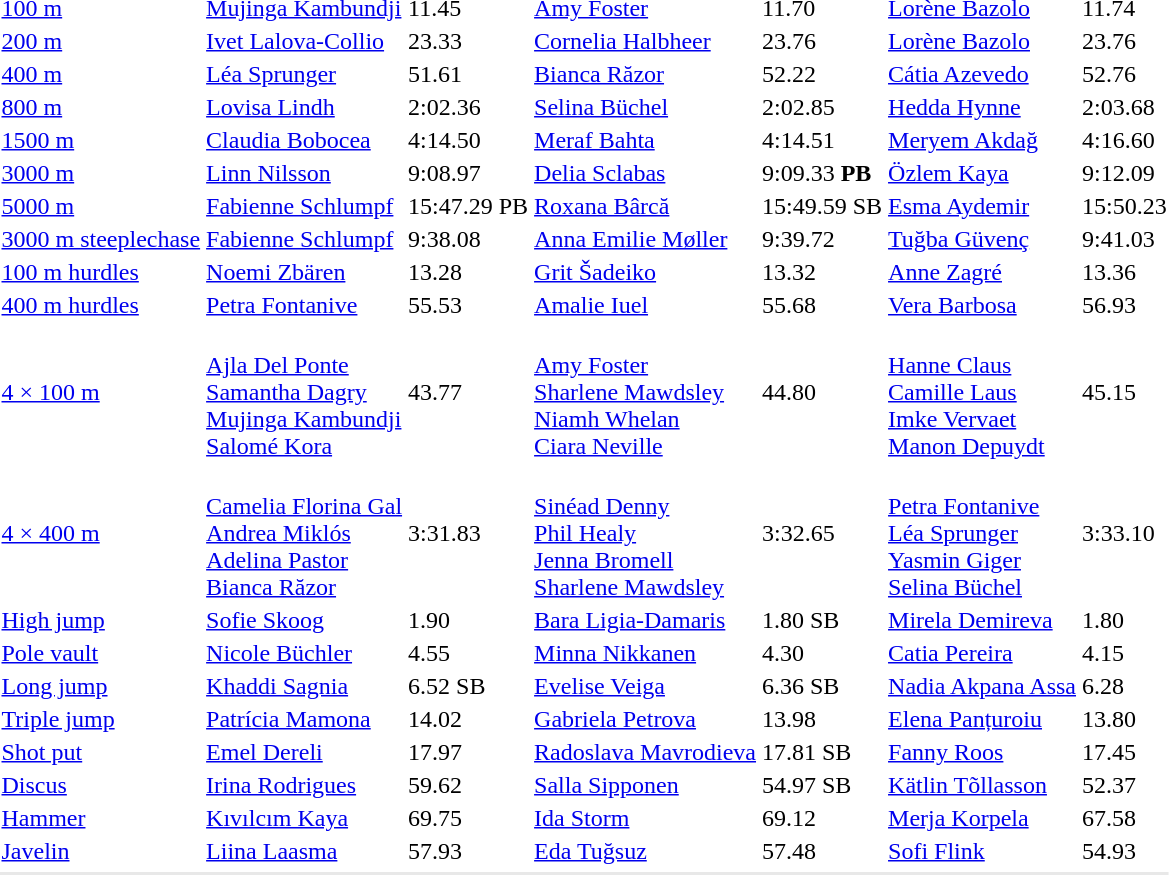<table>
<tr>
<td><a href='#'>100 m</a></td>
<td><a href='#'>Mujinga Kambundji</a><br></td>
<td>11.45</td>
<td><a href='#'>Amy Foster</a><br></td>
<td>11.70</td>
<td><a href='#'>Lorène Bazolo</a><br></td>
<td>11.74</td>
</tr>
<tr>
<td><a href='#'>200 m</a></td>
<td><a href='#'>Ivet Lalova-Collio</a><br></td>
<td>23.33</td>
<td><a href='#'>Cornelia Halbheer</a><br></td>
<td>23.76</td>
<td><a href='#'>Lorène Bazolo</a><br></td>
<td>23.76</td>
</tr>
<tr>
<td><a href='#'>400 m</a></td>
<td><a href='#'>Léa Sprunger</a><br></td>
<td>51.61</td>
<td><a href='#'>Bianca Răzor</a><br></td>
<td>52.22</td>
<td><a href='#'>Cátia Azevedo</a><br></td>
<td>52.76</td>
</tr>
<tr>
<td><a href='#'>800 m</a></td>
<td><a href='#'>Lovisa Lindh</a><br></td>
<td>2:02.36</td>
<td><a href='#'>Selina Büchel</a><br></td>
<td>2:02.85</td>
<td><a href='#'>Hedda Hynne</a><br></td>
<td>2:03.68</td>
</tr>
<tr>
<td><a href='#'>1500 m</a></td>
<td><a href='#'>Claudia Bobocea</a><br></td>
<td>4:14.50</td>
<td><a href='#'>Meraf Bahta</a><br></td>
<td>4:14.51</td>
<td><a href='#'>Meryem Akdağ</a><br></td>
<td>4:16.60</td>
</tr>
<tr>
<td><a href='#'>3000 m</a></td>
<td><a href='#'>Linn Nilsson</a><br></td>
<td>9:08.97</td>
<td><a href='#'>Delia Sclabas</a><br></td>
<td>9:09.33 <strong>PB</strong></td>
<td><a href='#'>Özlem Kaya</a><br></td>
<td>9:12.09</td>
</tr>
<tr>
<td><a href='#'>5000 m</a></td>
<td><a href='#'>Fabienne Schlumpf</a><br></td>
<td>15:47.29 PB</td>
<td><a href='#'>Roxana Bârcă</a><br></td>
<td>15:49.59 SB</td>
<td><a href='#'>Esma Aydemir</a><br></td>
<td>15:50.23</td>
</tr>
<tr>
<td><a href='#'>3000 m steeplechase</a></td>
<td><a href='#'>Fabienne Schlumpf</a><br></td>
<td>9:38.08</td>
<td><a href='#'>Anna Emilie Møller</a><br></td>
<td>9:39.72</td>
<td><a href='#'>Tuğba Güvenç</a><br></td>
<td>9:41.03</td>
</tr>
<tr>
<td><a href='#'>100 m hurdles</a></td>
<td><a href='#'>Noemi Zbären</a><br></td>
<td>13.28</td>
<td><a href='#'>Grit Šadeiko</a><br></td>
<td>13.32</td>
<td><a href='#'>Anne Zagré</a><br></td>
<td>13.36</td>
</tr>
<tr>
<td><a href='#'>400 m hurdles</a></td>
<td><a href='#'>Petra Fontanive</a><br></td>
<td>55.53</td>
<td><a href='#'>Amalie Iuel</a><br></td>
<td>55.68</td>
<td><a href='#'>Vera Barbosa</a><br></td>
<td>56.93</td>
</tr>
<tr>
<td><a href='#'>4 × 100 m</a></td>
<td><br><a href='#'>Ajla Del Ponte</a><br><a href='#'>Samantha Dagry</a><br><a href='#'>Mujinga Kambundji</a><br><a href='#'>Salomé Kora</a></td>
<td>43.77</td>
<td><br><a href='#'>Amy Foster</a><br><a href='#'>Sharlene Mawdsley</a><br><a href='#'>Niamh Whelan</a><br><a href='#'>Ciara Neville</a></td>
<td>44.80</td>
<td><br><a href='#'>Hanne Claus</a><br><a href='#'>Camille Laus</a><br><a href='#'>Imke Vervaet</a><br><a href='#'>Manon Depuydt</a></td>
<td>45.15</td>
</tr>
<tr>
<td><a href='#'>4 × 400 m</a></td>
<td><br><a href='#'>Camelia Florina Gal</a><br><a href='#'>Andrea Miklós</a><br><a href='#'>Adelina Pastor</a><br><a href='#'>Bianca Răzor</a></td>
<td>3:31.83</td>
<td><br><a href='#'>Sinéad Denny</a><br><a href='#'>Phil Healy</a><br><a href='#'>Jenna Bromell</a><br><a href='#'>Sharlene Mawdsley</a></td>
<td>3:32.65</td>
<td><br><a href='#'>Petra Fontanive</a><br><a href='#'>Léa Sprunger</a><br><a href='#'>Yasmin Giger</a><br><a href='#'>Selina Büchel</a></td>
<td>3:33.10</td>
</tr>
<tr>
<td><a href='#'>High jump</a></td>
<td><a href='#'>Sofie Skoog</a><br></td>
<td>1.90</td>
<td><a href='#'>Bara Ligia-Damaris</a><br></td>
<td>1.80 SB</td>
<td><a href='#'>Mirela Demireva</a><br></td>
<td>1.80</td>
</tr>
<tr>
<td><a href='#'>Pole vault</a></td>
<td><a href='#'>Nicole Büchler</a><br></td>
<td>4.55</td>
<td><a href='#'>Minna Nikkanen</a><br></td>
<td>4.30</td>
<td><a href='#'>Catia Pereira</a><br></td>
<td>4.15</td>
</tr>
<tr>
<td><a href='#'>Long jump</a></td>
<td><a href='#'>Khaddi Sagnia</a><br></td>
<td>6.52 SB</td>
<td><a href='#'>Evelise Veiga</a><br></td>
<td>6.36 SB</td>
<td><a href='#'>Nadia Akpana Assa</a><br></td>
<td>6.28</td>
</tr>
<tr>
<td><a href='#'>Triple jump</a></td>
<td><a href='#'>Patrícia Mamona</a><br></td>
<td>14.02</td>
<td><a href='#'>Gabriela Petrova</a><br></td>
<td>13.98</td>
<td><a href='#'>Elena Panțuroiu</a><br></td>
<td>13.80</td>
</tr>
<tr>
<td><a href='#'>Shot put</a></td>
<td><a href='#'>Emel Dereli</a><br></td>
<td>17.97</td>
<td><a href='#'>Radoslava Mavrodieva</a><br></td>
<td>17.81 SB</td>
<td><a href='#'>Fanny Roos</a><br></td>
<td>17.45</td>
</tr>
<tr>
<td><a href='#'>Discus</a></td>
<td><a href='#'>Irina Rodrigues</a><br></td>
<td>59.62</td>
<td><a href='#'>Salla Sipponen</a><br></td>
<td>54.97 SB</td>
<td><a href='#'>Kätlin Tõllasson</a><br></td>
<td>52.37</td>
</tr>
<tr>
<td><a href='#'>Hammer</a></td>
<td><a href='#'>Kıvılcım Kaya</a><br></td>
<td>69.75</td>
<td><a href='#'>Ida Storm</a><br></td>
<td>69.12</td>
<td><a href='#'>Merja Korpela</a><br></td>
<td>67.58</td>
</tr>
<tr>
<td><a href='#'>Javelin</a></td>
<td><a href='#'>Liina Laasma</a><br></td>
<td>57.93</td>
<td><a href='#'>Eda Tuğsuz</a><br></td>
<td>57.48</td>
<td><a href='#'>Sofi Flink</a><br></td>
<td>54.93</td>
</tr>
<tr>
</tr>
<tr bgcolor= e8e8e8>
<td colspan=7></td>
</tr>
</table>
